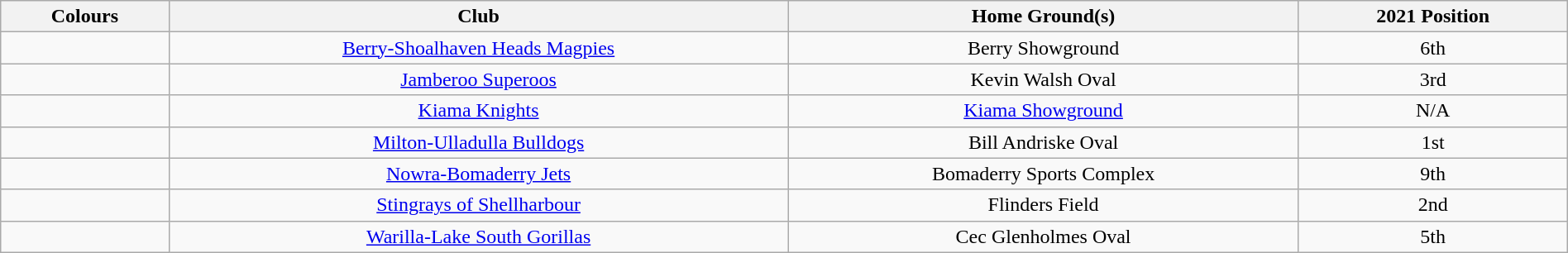<table class="wikitable" style="width:100%; text-align:center;">
<tr>
<th>Colours</th>
<th>Club</th>
<th>Home Ground(s)</th>
<th>2021 Position</th>
</tr>
<tr>
<td></td>
<td><a href='#'>Berry-Shoalhaven Heads Magpies</a></td>
<td>Berry Showground</td>
<td>6th</td>
</tr>
<tr>
<td></td>
<td><a href='#'>Jamberoo Superoos</a></td>
<td>Kevin Walsh Oval</td>
<td>3rd</td>
</tr>
<tr>
<td></td>
<td><a href='#'>Kiama Knights</a></td>
<td><a href='#'>Kiama Showground</a></td>
<td>N/A</td>
</tr>
<tr>
<td></td>
<td><a href='#'>Milton-Ulladulla Bulldogs</a></td>
<td>Bill Andriske Oval</td>
<td>1st</td>
</tr>
<tr>
<td></td>
<td><a href='#'>Nowra-Bomaderry Jets</a></td>
<td>Bomaderry Sports Complex</td>
<td>9th</td>
</tr>
<tr>
<td></td>
<td><a href='#'>Stingrays of Shellharbour</a></td>
<td>Flinders Field</td>
<td>2nd</td>
</tr>
<tr>
<td></td>
<td><a href='#'>Warilla-Lake South Gorillas</a></td>
<td>Cec Glenholmes Oval</td>
<td>5th</td>
</tr>
</table>
